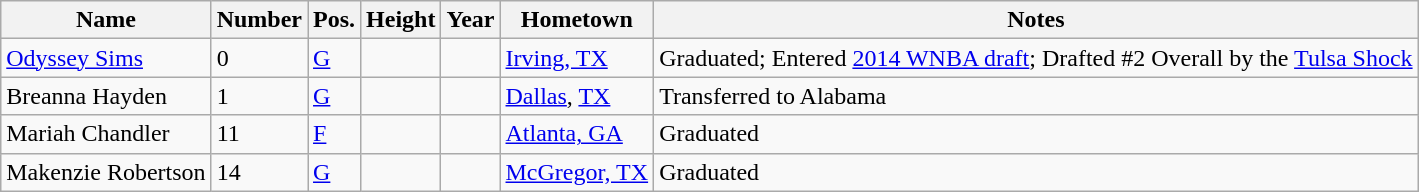<table class="wikitable sortable" border="1">
<tr>
<th>Name</th>
<th>Number</th>
<th>Pos.</th>
<th>Height</th>
<th>Year</th>
<th>Hometown</th>
<th class="unsortable">Notes</th>
</tr>
<tr>
<td><a href='#'>Odyssey Sims</a></td>
<td>0</td>
<td><a href='#'>G</a></td>
<td></td>
<td></td>
<td><a href='#'>Irving, TX</a></td>
<td>Graduated; Entered <a href='#'>2014 WNBA draft</a>; Drafted #2 Overall by the <a href='#'>Tulsa Shock</a></td>
</tr>
<tr>
<td>Breanna Hayden</td>
<td>1</td>
<td><a href='#'>G</a></td>
<td></td>
<td></td>
<td><a href='#'>Dallas</a>, <a href='#'>TX</a></td>
<td>Transferred to Alabama</td>
</tr>
<tr>
<td>Mariah Chandler</td>
<td>11</td>
<td><a href='#'>F</a></td>
<td></td>
<td></td>
<td><a href='#'>Atlanta, GA</a></td>
<td>Graduated</td>
</tr>
<tr>
<td>Makenzie Robertson</td>
<td>14</td>
<td><a href='#'>G</a></td>
<td></td>
<td></td>
<td><a href='#'>McGregor, TX</a></td>
<td>Graduated</td>
</tr>
</table>
